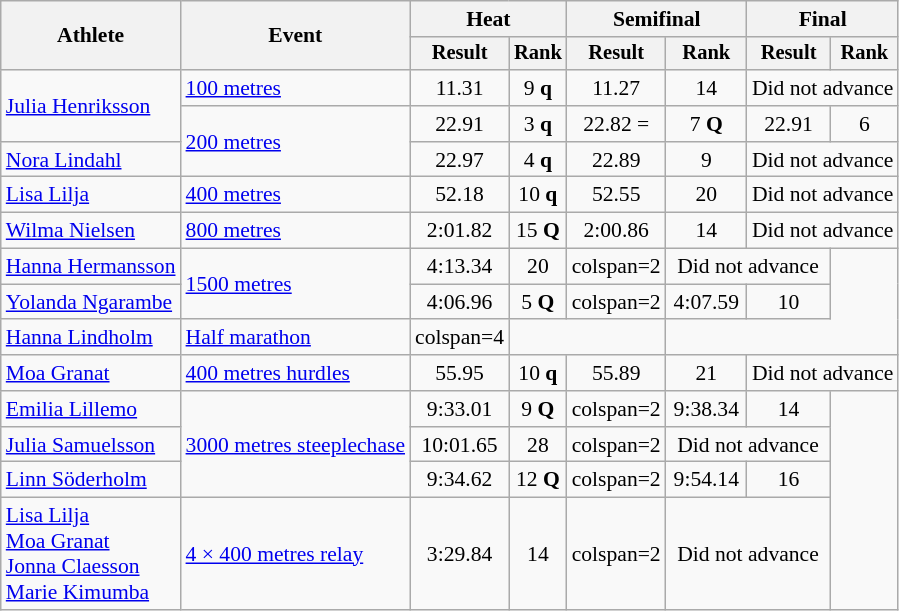<table class=wikitable style=font-size:90%>
<tr>
<th rowspan=2>Athlete</th>
<th rowspan=2>Event</th>
<th colspan=2>Heat</th>
<th colspan=2>Semifinal</th>
<th colspan=2>Final</th>
</tr>
<tr style=font-size:95%>
<th>Result</th>
<th>Rank</th>
<th>Result</th>
<th>Rank</th>
<th>Result</th>
<th>Rank</th>
</tr>
<tr align=center>
<td align=left rowspan=2><a href='#'>Julia Henriksson</a></td>
<td align=left><a href='#'>100 metres</a></td>
<td>11.31</td>
<td>9 <strong>q</strong></td>
<td>11.27</td>
<td>14</td>
<td colspan=2>Did not advance</td>
</tr>
<tr align=center>
<td align=left rowspan=2><a href='#'>200 metres</a></td>
<td>22.91</td>
<td>3 <strong>q</strong></td>
<td>22.82 =</td>
<td>7 <strong>Q</strong></td>
<td>22.91</td>
<td>6</td>
</tr>
<tr align=center>
<td align=left><a href='#'>Nora Lindahl</a></td>
<td>22.97 </td>
<td>4 <strong>q</strong></td>
<td>22.89 </td>
<td>9</td>
<td colspan=2>Did not advance</td>
</tr>
<tr align=center>
<td align=left><a href='#'>Lisa Lilja</a></td>
<td align=left><a href='#'>400 metres</a></td>
<td>52.18 </td>
<td>10 <strong>q</strong></td>
<td>52.55</td>
<td>20</td>
<td colspan=2>Did not advance</td>
</tr>
<tr align=center>
<td align=left><a href='#'>Wilma Nielsen</a></td>
<td align=left><a href='#'>800 metres</a></td>
<td>2:01.82 </td>
<td>15 <strong>Q</strong></td>
<td>2:00.86 </td>
<td>14</td>
<td colspan=2>Did not advance</td>
</tr>
<tr align=center>
<td align=left><a href='#'>Hanna Hermansson</a></td>
<td align=left rowspan=2><a href='#'>1500 metres</a></td>
<td>4:13.34</td>
<td>20</td>
<td>colspan=2</td>
<td colspan=2>Did not advance</td>
</tr>
<tr align=center>
<td align=left><a href='#'>Yolanda Ngarambe</a></td>
<td>4:06.96</td>
<td>5 <strong>Q</strong></td>
<td>colspan=2</td>
<td>4:07.59</td>
<td>10</td>
</tr>
<tr align=center>
<td align=left><a href='#'>Hanna Lindholm</a></td>
<td align=left><a href='#'>Half marathon</a></td>
<td>colspan=4</td>
<td colspan=2></td>
</tr>
<tr align=center>
<td align=left><a href='#'>Moa Granat</a></td>
<td align=left><a href='#'>400 metres hurdles</a></td>
<td>55.95 </td>
<td>10 <strong>q</strong></td>
<td>55.89 </td>
<td>21</td>
<td colspan=2>Did not advance</td>
</tr>
<tr align=center>
<td align=left><a href='#'>Emilia Lillemo</a></td>
<td align=left rowspan=3><a href='#'>3000 metres steeplechase</a></td>
<td>9:33.01 </td>
<td>9 <strong>Q</strong></td>
<td>colspan=2</td>
<td>9:38.34</td>
<td>14</td>
</tr>
<tr align=center>
<td align=left><a href='#'>Julia Samuelsson</a></td>
<td>10:01.65</td>
<td>28</td>
<td>colspan=2</td>
<td colspan=2>Did not advance</td>
</tr>
<tr align=center>
<td align=left><a href='#'>Linn Söderholm</a></td>
<td>9:34.62 </td>
<td>12 <strong>Q</strong></td>
<td>colspan=2</td>
<td>9:54.14</td>
<td>16</td>
</tr>
<tr align=center>
<td align=left><a href='#'>Lisa Lilja</a><br><a href='#'>Moa Granat</a><br><a href='#'>Jonna Claesson</a><br> <a href='#'>Marie Kimumba</a></td>
<td align=left><a href='#'>4 × 400 metres relay</a></td>
<td>3:29.84  </td>
<td>14</td>
<td>colspan=2</td>
<td colspan=2>Did not advance</td>
</tr>
</table>
